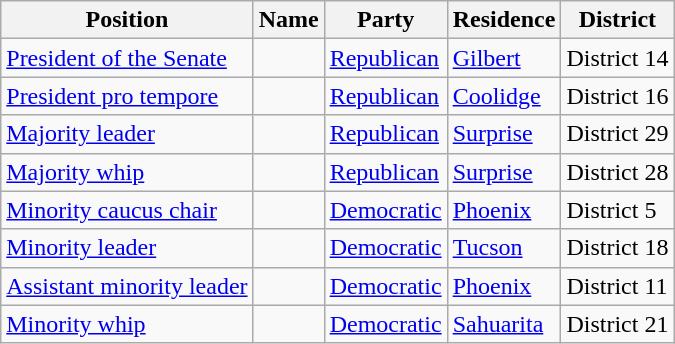<table class="wikitable sortable">
<tr>
<th>Position</th>
<th>Name</th>
<th>Party</th>
<th>Residence</th>
<th>District</th>
</tr>
<tr>
<td><a href='#'>President of the Senate</a></td>
<td></td>
<td><a href='#'>Republican</a></td>
<td><a href='#'>Gilbert</a></td>
<td>District 14</td>
</tr>
<tr>
<td><a href='#'>President pro tempore</a></td>
<td></td>
<td><a href='#'>Republican</a></td>
<td><a href='#'>Coolidge</a></td>
<td>District 16</td>
</tr>
<tr>
<td><a href='#'>Majority leader</a></td>
<td></td>
<td><a href='#'>Republican</a></td>
<td><a href='#'>Surprise</a></td>
<td>District 29</td>
</tr>
<tr>
<td><a href='#'>Majority whip</a></td>
<td></td>
<td><a href='#'>Republican</a></td>
<td><a href='#'>Surprise</a></td>
<td>District 28</td>
</tr>
<tr>
<td><a href='#'>Minority caucus chair</a></td>
<td></td>
<td><a href='#'>Democratic</a></td>
<td><a href='#'>Phoenix</a></td>
<td>District 5</td>
</tr>
<tr>
<td><a href='#'>Minority leader</a></td>
<td></td>
<td><a href='#'>Democratic</a></td>
<td><a href='#'>Tucson</a></td>
<td>District 18</td>
</tr>
<tr>
<td><a href='#'>Assistant minority leader</a></td>
<td></td>
<td><a href='#'>Democratic</a></td>
<td><a href='#'>Phoenix</a></td>
<td>District 11</td>
</tr>
<tr>
<td><a href='#'>Minority whip</a></td>
<td></td>
<td><a href='#'>Democratic</a></td>
<td><a href='#'>Sahuarita</a></td>
<td>District 21</td>
</tr>
</table>
